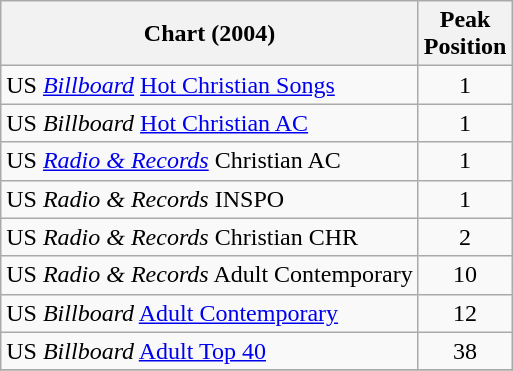<table class="wikitable sortable">
<tr>
<th align="left">Chart (2004)</th>
<th align="center">Peak<br> Position</th>
</tr>
<tr>
<td align="left">US <em><a href='#'>Billboard</a></em> <a href='#'>Hot Christian Songs</a></td>
<td align="center">1</td>
</tr>
<tr>
<td align="left">US <em>Billboard</em> <a href='#'>Hot Christian AC</a></td>
<td align="center">1</td>
</tr>
<tr>
<td align="left">US <em><a href='#'>Radio & Records</a></em> Christian AC</td>
<td align="center">1</td>
</tr>
<tr>
<td align="left">US <em>Radio & Records</em> INSPO</td>
<td align="center">1</td>
</tr>
<tr>
<td align="left">US <em>Radio & Records</em> Christian CHR</td>
<td align="center">2</td>
</tr>
<tr>
<td align="left">US <em>Radio & Records</em> Adult Contemporary</td>
<td align="center">10</td>
</tr>
<tr>
<td align="left">US <em>Billboard</em> <a href='#'>Adult Contemporary</a></td>
<td align="center">12</td>
</tr>
<tr>
<td align="left">US <em>Billboard</em> <a href='#'>Adult Top 40</a></td>
<td align="center">38</td>
</tr>
<tr>
</tr>
</table>
